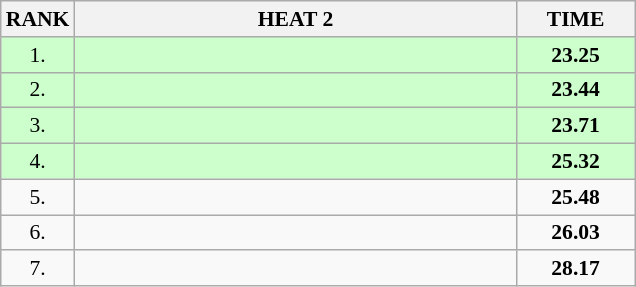<table class="wikitable" style="border-collapse: collapse; font-size: 90%;">
<tr>
<th>RANK</th>
<th style="width: 20em">HEAT 2</th>
<th style="width: 5em">TIME</th>
</tr>
<tr style="background:#ccffcc;">
<td align="center">1.</td>
<td></td>
<td align="center"><strong>23.25</strong></td>
</tr>
<tr style="background:#ccffcc;">
<td align="center">2.</td>
<td></td>
<td align="center"><strong>23.44</strong></td>
</tr>
<tr style="background:#ccffcc;">
<td align="center">3.</td>
<td></td>
<td align="center"><strong>23.71</strong></td>
</tr>
<tr style="background:#ccffcc;">
<td align="center">4.</td>
<td></td>
<td align="center"><strong>25.32</strong></td>
</tr>
<tr>
<td align="center">5.</td>
<td></td>
<td align="center"><strong>25.48</strong></td>
</tr>
<tr>
<td align="center">6.</td>
<td></td>
<td align="center"><strong>26.03</strong></td>
</tr>
<tr>
<td align="center">7.</td>
<td></td>
<td align="center"><strong>28.17</strong></td>
</tr>
</table>
